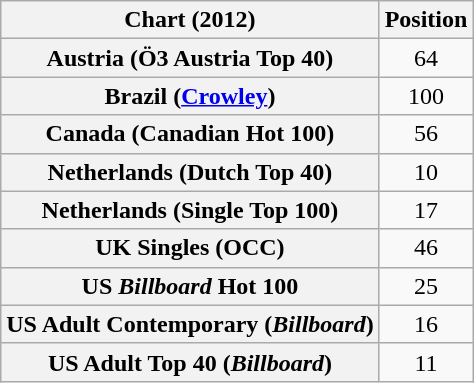<table class="wikitable sortable plainrowheaders">
<tr>
<th scope="col">Chart (2012)</th>
<th scope="col">Position</th>
</tr>
<tr>
<th scope="row">Austria (Ö3 Austria Top 40)</th>
<td style="text-align:center;">64</td>
</tr>
<tr>
<th scope="row">Brazil (<a href='#'>Crowley</a>)</th>
<td style="text-align:center;">100</td>
</tr>
<tr>
<th scope="row">Canada (Canadian Hot 100)</th>
<td style="text-align:center;">56</td>
</tr>
<tr>
<th scope="row">Netherlands (Dutch Top 40)</th>
<td style="text-align:center;">10</td>
</tr>
<tr>
<th scope="row">Netherlands (Single Top 100)</th>
<td style="text-align:center;">17</td>
</tr>
<tr>
<th scope="row">UK Singles (OCC)</th>
<td align="center">46</td>
</tr>
<tr>
<th scope="row">US <em>Billboard</em> Hot 100</th>
<td style="text-align:center;">25</td>
</tr>
<tr>
<th scope="row">US Adult Contemporary (<em>Billboard</em>)</th>
<td style="text-align:center;">16</td>
</tr>
<tr>
<th scope="row">US Adult Top 40 (<em>Billboard</em>)</th>
<td style="text-align:center;">11</td>
</tr>
</table>
